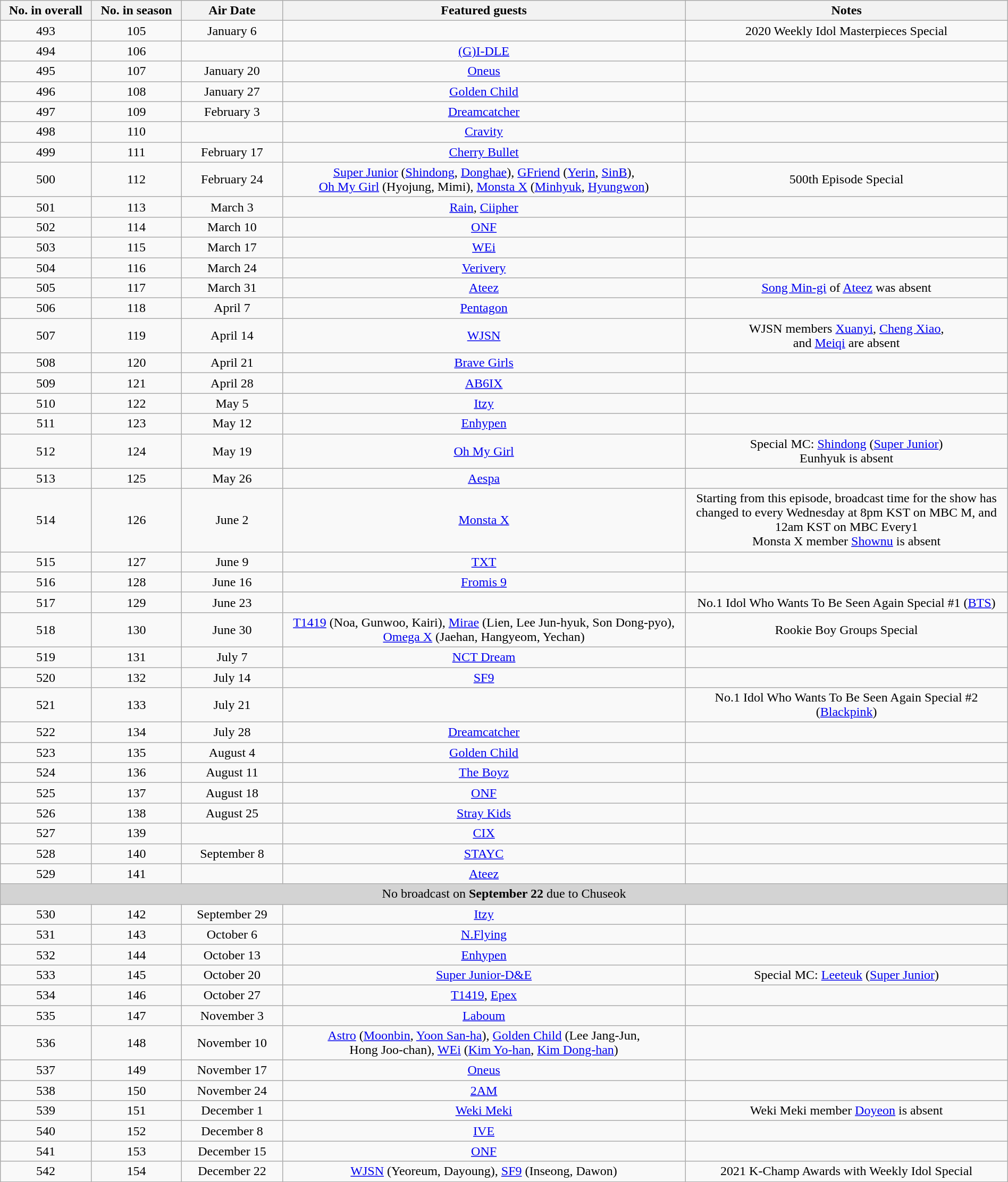<table class="wikitable" style="text-align:center; width:100%">
<tr>
<th width="9%">No. in overall</th>
<th width="9%">No. in season</th>
<th width="10%">Air Date</th>
<th width="40%">Featured guests</th>
<th width="32%">Notes</th>
</tr>
<tr>
<td>493</td>
<td>105</td>
<td>January 6</td>
<td></td>
<td>2020 Weekly Idol Masterpieces Special</td>
</tr>
<tr>
<td>494</td>
<td>106</td>
<td></td>
<td><a href='#'>(G)I-DLE</a></td>
<td></td>
</tr>
<tr>
<td>495</td>
<td>107</td>
<td>January 20</td>
<td><a href='#'>Oneus</a></td>
<td></td>
</tr>
<tr>
<td>496</td>
<td>108</td>
<td>January 27</td>
<td><a href='#'>Golden Child</a></td>
<td></td>
</tr>
<tr>
<td>497</td>
<td>109</td>
<td>February 3</td>
<td><a href='#'>Dreamcatcher</a></td>
<td></td>
</tr>
<tr>
<td>498</td>
<td>110</td>
<td></td>
<td><a href='#'>Cravity</a></td>
<td></td>
</tr>
<tr>
<td>499</td>
<td>111</td>
<td>February 17</td>
<td><a href='#'>Cherry Bullet</a></td>
<td></td>
</tr>
<tr>
<td>500</td>
<td>112</td>
<td>February 24</td>
<td><a href='#'>Super Junior</a> (<a href='#'>Shindong</a>, <a href='#'>Donghae</a>), <a href='#'>GFriend</a> (<a href='#'>Yerin</a>, <a href='#'>SinB</a>), <br> <a href='#'>Oh My Girl</a> (Hyojung, Mimi), <a href='#'>Monsta X</a> (<a href='#'>Minhyuk</a>, <a href='#'>Hyungwon</a>)</td>
<td>500th Episode Special</td>
</tr>
<tr>
<td>501</td>
<td>113</td>
<td>March 3</td>
<td><a href='#'>Rain</a>, <a href='#'>Ciipher</a></td>
<td></td>
</tr>
<tr>
<td>502</td>
<td>114</td>
<td>March 10</td>
<td><a href='#'>ONF</a></td>
<td></td>
</tr>
<tr>
<td>503</td>
<td>115</td>
<td>March 17</td>
<td><a href='#'>WEi</a></td>
<td></td>
</tr>
<tr>
<td>504</td>
<td>116</td>
<td>March 24</td>
<td><a href='#'>Verivery</a></td>
<td></td>
</tr>
<tr>
<td>505</td>
<td>117</td>
<td>March 31</td>
<td><a href='#'>Ateez</a></td>
<td><a href='#'>Song Min-gi</a> of <a href='#'>Ateez</a> was absent</td>
</tr>
<tr>
<td>506</td>
<td>118</td>
<td>April 7</td>
<td><a href='#'>Pentagon</a></td>
<td></td>
</tr>
<tr>
<td>507</td>
<td>119</td>
<td>April 14</td>
<td><a href='#'>WJSN</a></td>
<td>WJSN members <a href='#'>Xuanyi</a>, <a href='#'>Cheng Xiao</a>, <br>  and <a href='#'>Meiqi</a> are absent</td>
</tr>
<tr>
<td>508</td>
<td>120</td>
<td>April 21</td>
<td><a href='#'>Brave Girls</a></td>
<td></td>
</tr>
<tr>
<td>509</td>
<td>121</td>
<td>April 28</td>
<td><a href='#'>AB6IX</a></td>
<td></td>
</tr>
<tr>
<td>510</td>
<td>122</td>
<td>May 5</td>
<td><a href='#'>Itzy</a></td>
<td></td>
</tr>
<tr>
<td>511</td>
<td>123</td>
<td>May 12</td>
<td><a href='#'>Enhypen</a></td>
<td></td>
</tr>
<tr>
<td>512</td>
<td>124</td>
<td>May 19</td>
<td><a href='#'>Oh My Girl</a></td>
<td>Special MC: <a href='#'>Shindong</a> (<a href='#'>Super Junior</a>)<br>Eunhyuk is absent</td>
</tr>
<tr>
<td>513</td>
<td>125</td>
<td>May 26</td>
<td><a href='#'>Aespa</a></td>
<td></td>
</tr>
<tr>
<td>514</td>
<td>126</td>
<td>June 2</td>
<td><a href='#'>Monsta X</a></td>
<td>Starting from this episode, broadcast time for the show has changed to every Wednesday at 8pm KST on MBC M, and 12am KST on MBC Every1<br>Monsta X member <a href='#'>Shownu</a> is absent</td>
</tr>
<tr>
<td>515</td>
<td>127</td>
<td>June 9</td>
<td><a href='#'>TXT</a></td>
<td></td>
</tr>
<tr>
<td>516</td>
<td>128</td>
<td>June 16</td>
<td><a href='#'>Fromis 9</a></td>
<td></td>
</tr>
<tr>
<td>517</td>
<td>129</td>
<td>June 23</td>
<td></td>
<td>No.1 Idol Who Wants To Be Seen Again Special #1 (<a href='#'>BTS</a>)</td>
</tr>
<tr>
<td>518</td>
<td>130</td>
<td>June 30</td>
<td><a href='#'>T1419</a> (Noa, Gunwoo, Kairi), <a href='#'>Mirae</a> (Lien, Lee Jun-hyuk, Son Dong-pyo), <br>  <a href='#'>Omega X</a> (Jaehan, Hangyeom, Yechan)</td>
<td>Rookie Boy Groups Special</td>
</tr>
<tr>
<td>519</td>
<td>131</td>
<td>July 7</td>
<td><a href='#'>NCT Dream</a></td>
<td></td>
</tr>
<tr>
<td>520</td>
<td>132</td>
<td>July 14</td>
<td><a href='#'>SF9</a></td>
<td></td>
</tr>
<tr>
<td>521</td>
<td>133</td>
<td>July 21</td>
<td></td>
<td>No.1 Idol Who Wants To Be Seen Again Special #2 (<a href='#'>Blackpink</a>)</td>
</tr>
<tr>
<td>522</td>
<td>134</td>
<td>July 28</td>
<td><a href='#'>Dreamcatcher</a></td>
<td></td>
</tr>
<tr>
<td>523</td>
<td>135</td>
<td>August 4</td>
<td><a href='#'>Golden Child</a></td>
<td></td>
</tr>
<tr>
<td>524</td>
<td>136</td>
<td>August 11</td>
<td><a href='#'>The Boyz</a></td>
<td></td>
</tr>
<tr>
<td>525</td>
<td>137</td>
<td>August 18</td>
<td><a href='#'>ONF</a></td>
<td></td>
</tr>
<tr>
<td>526</td>
<td>138</td>
<td>August 25</td>
<td><a href='#'>Stray Kids</a></td>
<td></td>
</tr>
<tr>
<td>527</td>
<td>139</td>
<td></td>
<td><a href='#'>CIX</a></td>
<td></td>
</tr>
<tr>
<td>528</td>
<td>140</td>
<td>September 8</td>
<td><a href='#'>STAYC</a></td>
<td></td>
</tr>
<tr>
<td>529</td>
<td>141</td>
<td></td>
<td><a href='#'>Ateez</a></td>
<td></td>
</tr>
<tr>
<td colspan="5" style="text-align:center;background:Lightgray">No broadcast on <strong>September 22</strong> due to Chuseok</td>
</tr>
<tr>
<td>530</td>
<td>142</td>
<td>September 29</td>
<td><a href='#'>Itzy</a></td>
<td></td>
</tr>
<tr>
<td>531</td>
<td>143</td>
<td>October 6</td>
<td><a href='#'>N.Flying</a></td>
<td></td>
</tr>
<tr>
<td>532</td>
<td>144</td>
<td>October 13</td>
<td><a href='#'>Enhypen</a></td>
<td></td>
</tr>
<tr>
<td>533</td>
<td>145</td>
<td>October 20</td>
<td><a href='#'>Super Junior-D&E</a></td>
<td>Special MC: <a href='#'>Leeteuk</a> (<a href='#'>Super Junior</a>)</td>
</tr>
<tr>
<td>534</td>
<td>146</td>
<td>October 27</td>
<td><a href='#'>T1419</a>, <a href='#'>Epex</a></td>
<td></td>
</tr>
<tr>
<td>535</td>
<td>147</td>
<td>November 3</td>
<td><a href='#'>Laboum</a></td>
<td></td>
</tr>
<tr>
<td>536</td>
<td>148</td>
<td>November 10</td>
<td><a href='#'>Astro</a> (<a href='#'>Moonbin</a>, <a href='#'>Yoon San-ha</a>), <a href='#'>Golden Child</a> (Lee Jang-Jun, <br> Hong Joo-chan), <a href='#'>WEi</a> (<a href='#'>Kim Yo-han</a>, <a href='#'>Kim Dong-han</a>)</td>
<td></td>
</tr>
<tr>
<td>537</td>
<td>149</td>
<td>November 17</td>
<td><a href='#'>Oneus</a></td>
<td></td>
</tr>
<tr>
<td>538</td>
<td>150</td>
<td>November 24</td>
<td><a href='#'>2AM</a></td>
<td></td>
</tr>
<tr>
<td>539</td>
<td>151</td>
<td>December 1</td>
<td><a href='#'>Weki Meki</a></td>
<td>Weki Meki member <a href='#'>Doyeon</a> is absent</td>
</tr>
<tr>
<td>540</td>
<td>152</td>
<td>December 8</td>
<td><a href='#'>IVE</a></td>
<td></td>
</tr>
<tr>
<td>541</td>
<td>153</td>
<td>December 15</td>
<td><a href='#'>ONF</a></td>
<td></td>
</tr>
<tr>
<td>542</td>
<td>154</td>
<td>December 22</td>
<td><a href='#'>WJSN</a> (Yeoreum, Dayoung), <a href='#'>SF9</a> (Inseong, Dawon)</td>
<td>2021 K-Champ Awards with Weekly Idol Special</td>
</tr>
<tr>
</tr>
</table>
